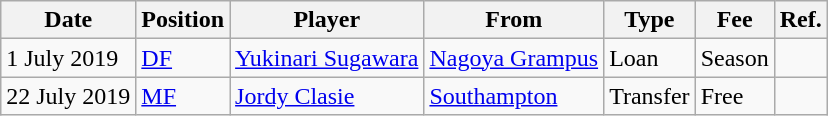<table class="wikitable">
<tr>
<th>Date</th>
<th>Position</th>
<th>Player</th>
<th>From</th>
<th><abbr>Type</abbr></th>
<th>Fee</th>
<th><abbr>Ref.</abbr></th>
</tr>
<tr>
<td>1 July 2019</td>
<td><a href='#'>DF</a></td>
<td> <a href='#'>Yukinari Sugawara</a></td>
<td> <a href='#'>Nagoya Grampus</a></td>
<td>Loan</td>
<td>Season</td>
<td></td>
</tr>
<tr>
<td>22 July 2019</td>
<td><a href='#'>MF</a></td>
<td> <a href='#'>Jordy Clasie</a></td>
<td> <a href='#'>Southampton</a></td>
<td>Transfer</td>
<td>Free</td>
<td></td>
</tr>
</table>
